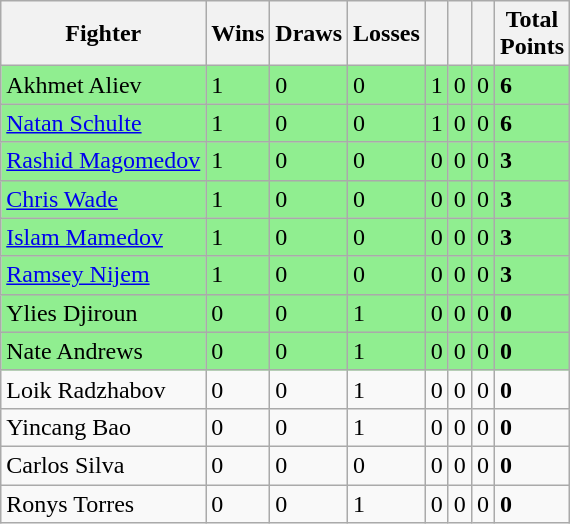<table class="wikitable sortable">
<tr>
<th>Fighter</th>
<th>Wins</th>
<th>Draws</th>
<th>Losses</th>
<th></th>
<th></th>
<th></th>
<th>Total<br> Points</th>
</tr>
<tr>
<td style="background:#90EE90;">Akhmet Aliev</td>
<td style="background:#90EE90;">1</td>
<td style="background:#90EE90;">0</td>
<td style="background:#90EE90;">0</td>
<td style="background:#90EE90;">1</td>
<td style="background:#90EE90;">0</td>
<td style="background:#90EE90;">0</td>
<td style="background:#90EE90;"><strong>6</strong></td>
</tr>
<tr>
<td style="background:#90EE90;"><a href='#'>Natan Schulte</a></td>
<td style="background:#90EE90;">1</td>
<td style="background:#90EE90;">0</td>
<td style="background:#90EE90;">0</td>
<td style="background:#90EE90;">1</td>
<td style="background:#90EE90;">0</td>
<td style="background:#90EE90;">0</td>
<td style="background:#90EE90;"><strong>6</strong></td>
</tr>
<tr>
<td style="background:#90EE90;"><a href='#'>Rashid Magomedov</a></td>
<td style="background:#90EE90;">1</td>
<td style="background:#90EE90;">0</td>
<td style="background:#90EE90;">0</td>
<td style="background:#90EE90;">0</td>
<td style="background:#90EE90;">0</td>
<td style="background:#90EE90;">0</td>
<td style="background:#90EE90;"><strong>3</strong></td>
</tr>
<tr>
<td style="background:#90EE90;"><a href='#'>Chris Wade</a></td>
<td style="background:#90EE90;">1</td>
<td style="background:#90EE90;">0</td>
<td style="background:#90EE90;">0</td>
<td style="background:#90EE90;">0</td>
<td style="background:#90EE90;">0</td>
<td style="background:#90EE90;">0</td>
<td style="background:#90EE90;"><strong>3</strong></td>
</tr>
<tr>
<td style="background:#90EE90;"><a href='#'>Islam Mamedov</a></td>
<td style="background:#90EE90;">1</td>
<td style="background:#90EE90;">0</td>
<td style="background:#90EE90;">0</td>
<td style="background:#90EE90;">0</td>
<td style="background:#90EE90;">0</td>
<td style="background:#90EE90;">0</td>
<td style="background:#90EE90;"><strong>3</strong></td>
</tr>
<tr>
<td style="background:#90EE90;"><a href='#'>Ramsey Nijem</a></td>
<td style="background:#90EE90;">1</td>
<td style="background:#90EE90;">0</td>
<td style="background:#90EE90;">0</td>
<td style="background:#90EE90;">0</td>
<td style="background:#90EE90;">0</td>
<td style="background:#90EE90;">0</td>
<td style="background:#90EE90;"><strong>3</strong></td>
</tr>
<tr>
<td style="background:#90EE90;">Ylies Djiroun</td>
<td style="background:#90EE90;">0</td>
<td style="background:#90EE90;">0</td>
<td style="background:#90EE90;">1</td>
<td style="background:#90EE90;">0</td>
<td style="background:#90EE90;">0</td>
<td style="background:#90EE90;">0</td>
<td style="background:#90EE90;"><strong>0</strong></td>
</tr>
<tr>
<td style="background:#90EE90;">Nate Andrews</td>
<td style="background:#90EE90;">0</td>
<td style="background:#90EE90;">0</td>
<td style="background:#90EE90;">1</td>
<td style="background:#90EE90;">0</td>
<td style="background:#90EE90;">0</td>
<td style="background:#90EE90;">0</td>
<td style="background:#90EE90;"><strong>0</strong></td>
</tr>
<tr>
<td>Loik Radzhabov</td>
<td>0</td>
<td>0</td>
<td>1</td>
<td>0</td>
<td>0</td>
<td>0</td>
<td><strong>0</strong></td>
</tr>
<tr>
<td>Yincang Bao</td>
<td>0</td>
<td>0</td>
<td>1</td>
<td>0</td>
<td>0</td>
<td>0</td>
<td><strong>0</strong></td>
</tr>
<tr>
<td>Carlos Silva</td>
<td>0</td>
<td>0</td>
<td>0</td>
<td>0</td>
<td>0</td>
<td>0</td>
<td><strong>0</strong></td>
</tr>
<tr>
<td>Ronys Torres</td>
<td>0</td>
<td>0</td>
<td>1</td>
<td>0</td>
<td>0</td>
<td>0</td>
<td><strong>0</strong></td>
</tr>
</table>
